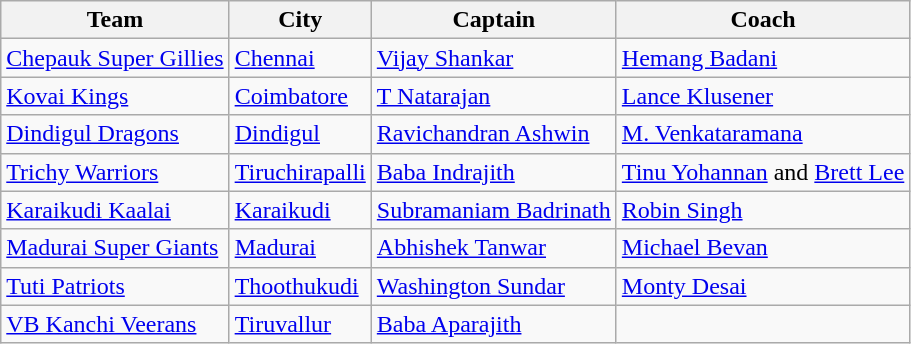<table class="wikitable sortable">
<tr>
<th><strong>Team</strong></th>
<th><strong>City</strong></th>
<th><strong>Captain</strong></th>
<th><strong>Coach</strong></th>
</tr>
<tr>
<td><a href='#'>Chepauk Super Gillies</a></td>
<td><a href='#'>Chennai</a></td>
<td><a href='#'>Vijay Shankar</a></td>
<td><a href='#'>Hemang Badani</a></td>
</tr>
<tr>
<td><a href='#'>Kovai Kings</a></td>
<td><a href='#'>Coimbatore</a></td>
<td><a href='#'>T Natarajan</a></td>
<td><a href='#'>Lance Klusener</a></td>
</tr>
<tr>
<td><a href='#'>Dindigul Dragons</a></td>
<td><a href='#'>Dindigul</a></td>
<td><a href='#'>Ravichandran Ashwin</a></td>
<td><a href='#'>M. Venkataramana</a></td>
</tr>
<tr>
<td><a href='#'>Trichy Warriors</a></td>
<td><a href='#'>Tiruchirapalli</a></td>
<td><a href='#'>Baba Indrajith</a></td>
<td><a href='#'>Tinu Yohannan</a> and <a href='#'>Brett Lee</a></td>
</tr>
<tr>
<td><a href='#'>Karaikudi Kaalai</a></td>
<td><a href='#'>Karaikudi</a></td>
<td><a href='#'>Subramaniam Badrinath</a></td>
<td><a href='#'>Robin Singh</a></td>
</tr>
<tr>
<td><a href='#'>Madurai Super Giants</a></td>
<td><a href='#'>Madurai</a></td>
<td><a href='#'>Abhishek Tanwar</a></td>
<td><a href='#'>Michael Bevan</a></td>
</tr>
<tr>
<td><a href='#'>Tuti Patriots</a></td>
<td><a href='#'>Thoothukudi</a></td>
<td><a href='#'>Washington Sundar</a></td>
<td><a href='#'>Monty Desai</a></td>
</tr>
<tr>
<td><a href='#'>VB Kanchi Veerans</a></td>
<td><a href='#'>Tiruvallur</a></td>
<td><a href='#'>Baba Aparajith</a></td>
<td></td>
</tr>
</table>
